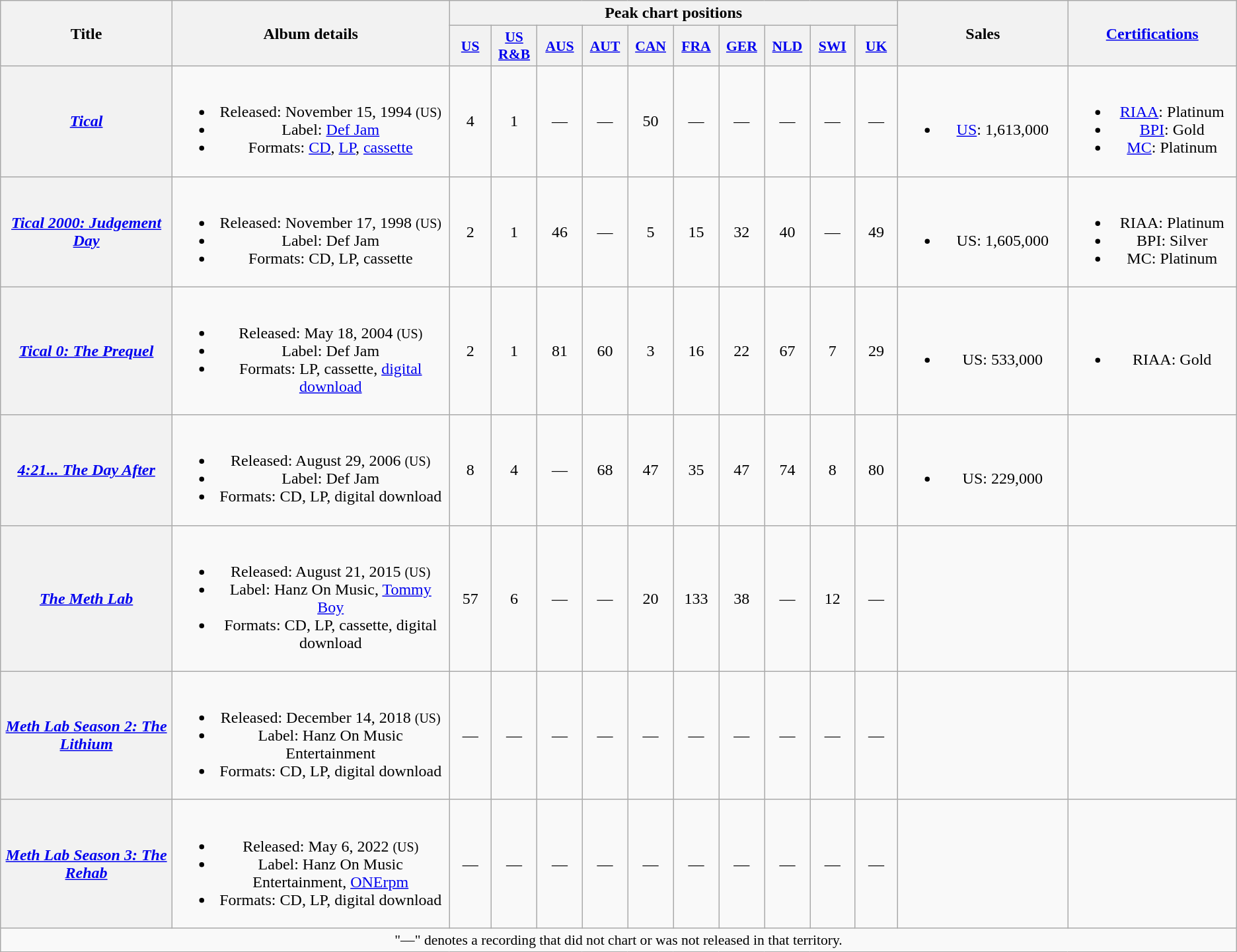<table class="wikitable plainrowheaders" style="text-align:center;" border="1">
<tr>
<th scope="col" rowspan="2" style="width:13em;">Title</th>
<th scope="col" rowspan="2" style="width:20em;">Album details</th>
<th scope="col" colspan="10">Peak chart positions</th>
<th scope="col" rowspan="2" style="width:12em;">Sales</th>
<th scope="col" rowspan="2" style="width:12em;"><a href='#'>Certifications</a></th>
</tr>
<tr>
<th scope="col" style="width:3em;font-size:90%;"><a href='#'>US</a><br></th>
<th scope="col" style="width:3em;font-size:90%;"><a href='#'>US<br>R&B</a><br></th>
<th scope="col" style="width:3em;font-size:90%;"><a href='#'>AUS</a><br></th>
<th scope="col" style="width:3em;font-size:90%;"><a href='#'>AUT</a><br></th>
<th scope="col" style="width:3em;font-size:90%;"><a href='#'>CAN</a><br></th>
<th scope="col" style="width:3em;font-size:90%;"><a href='#'>FRA</a><br></th>
<th scope="col" style="width:3em;font-size:90%;"><a href='#'>GER</a><br></th>
<th scope="col" style="width:3em;font-size:90%;"><a href='#'>NLD</a><br></th>
<th scope="col" style="width:3em;font-size:90%;"><a href='#'>SWI</a><br></th>
<th scope="col" style="width:3em;font-size:90%;"><a href='#'>UK</a><br></th>
</tr>
<tr>
<th scope="row"><em><a href='#'>Tical</a></em></th>
<td><br><ul><li>Released: November 15, 1994 <small>(US)</small></li><li>Label: <a href='#'>Def Jam</a></li><li>Formats: <a href='#'>CD</a>, <a href='#'>LP</a>, <a href='#'>cassette</a></li></ul></td>
<td>4</td>
<td>1</td>
<td>—</td>
<td>—</td>
<td>50</td>
<td>—</td>
<td>—</td>
<td>—</td>
<td>—</td>
<td>—</td>
<td><br><ul><li><a href='#'>US</a>: 1,613,000</li></ul></td>
<td><br><ul><li><a href='#'>RIAA</a>: Platinum</li><li><a href='#'>BPI</a>: Gold</li><li><a href='#'>MC</a>: Platinum</li></ul></td>
</tr>
<tr>
<th scope="row"><em><a href='#'>Tical 2000: Judgement Day</a></em></th>
<td><br><ul><li>Released: November 17, 1998 <small>(US)</small></li><li>Label: Def Jam</li><li>Formats: CD, LP, cassette</li></ul></td>
<td>2</td>
<td>1</td>
<td>46</td>
<td>—</td>
<td>5</td>
<td>15</td>
<td>32</td>
<td>40</td>
<td>—</td>
<td>49</td>
<td><br><ul><li>US: 1,605,000</li></ul></td>
<td><br><ul><li>RIAA: Platinum</li><li>BPI: Silver</li><li>MC: Platinum</li></ul></td>
</tr>
<tr>
<th scope="row"><em><a href='#'>Tical 0: The Prequel</a></em></th>
<td><br><ul><li>Released: May 18, 2004 <small>(US)</small></li><li>Label: Def Jam</li><li>Formats: LP, cassette, <a href='#'>digital download</a></li></ul></td>
<td>2</td>
<td>1</td>
<td>81</td>
<td>60</td>
<td>3</td>
<td>16</td>
<td>22</td>
<td>67</td>
<td>7</td>
<td>29</td>
<td><br><ul><li>US: 533,000</li></ul></td>
<td><br><ul><li>RIAA: Gold</li></ul></td>
</tr>
<tr>
<th scope="row"><em><a href='#'>4:21... The Day After</a></em></th>
<td><br><ul><li>Released: August 29, 2006 <small>(US)</small></li><li>Label: Def Jam</li><li>Formats: CD, LP, digital download</li></ul></td>
<td>8</td>
<td>4</td>
<td>—</td>
<td>68</td>
<td>47</td>
<td>35</td>
<td>47</td>
<td>74</td>
<td>8</td>
<td>80</td>
<td><br><ul><li>US: 229,000</li></ul></td>
<td></td>
</tr>
<tr>
<th scope="row"><em><a href='#'>The Meth Lab</a></em></th>
<td><br><ul><li>Released: August 21, 2015 <small>(US)</small></li><li>Label: Hanz On Music, <a href='#'>Tommy Boy</a></li><li>Formats: CD, LP, cassette, digital download</li></ul></td>
<td>57</td>
<td>6</td>
<td>—</td>
<td>—</td>
<td>20</td>
<td>133</td>
<td>38</td>
<td>—</td>
<td>12</td>
<td>—</td>
<td></td>
<td></td>
</tr>
<tr>
<th scope="row"><em><a href='#'>Meth Lab Season 2: The Lithium</a></em></th>
<td><br><ul><li>Released: December 14, 2018 <small>(US)</small></li><li>Label: Hanz On Music Entertainment</li><li>Formats: CD, LP, digital download</li></ul></td>
<td>—</td>
<td>—</td>
<td>—</td>
<td>—</td>
<td>—</td>
<td>—</td>
<td>—</td>
<td>—</td>
<td>—</td>
<td>—</td>
<td></td>
<td></td>
</tr>
<tr>
<th scope="row"><em><a href='#'>Meth Lab Season 3: The Rehab</a></em></th>
<td><br><ul><li>Released: May 6, 2022 <small>(US)</small></li><li>Label: Hanz On Music Entertainment, <a href='#'>ONErpm</a></li><li>Formats: CD, LP, digital download</li></ul></td>
<td>—</td>
<td>—</td>
<td>—</td>
<td>—</td>
<td>—</td>
<td>—</td>
<td>—</td>
<td>—</td>
<td>—</td>
<td>—</td>
<td></td>
<td></td>
</tr>
<tr>
<td colspan="14" style="font-size:90%">"—" denotes a recording that did not chart or was not released in that territory.</td>
</tr>
</table>
